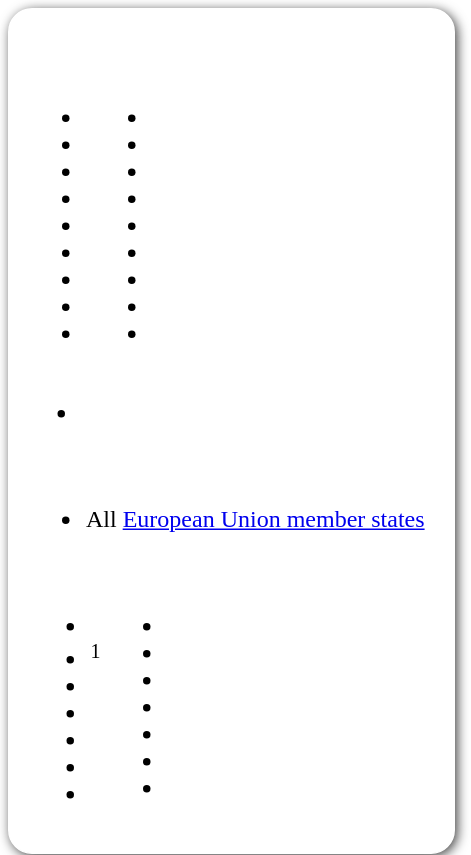<table style=" border-radius:1em; box-shadow: 0.1em 0.1em 0.5em rgba(0,0,0,0.75); background-color: white; border: 1px solid white; padding: 5px;">
<tr style="vertical-align:top;">
<td><br><table>
<tr>
<td><br><ul><li></li><li></li><li></li><li></li><li></li><li></li><li></li><li></li><li></li></ul></td>
<td valign=top><br><ul><li></li><li></li><li></li><li></li><li></li><li></li><li></li><li></li><li></li></ul></td>
<td></td>
</tr>
</table>
<ul><li></li></ul><table>
<tr>
<td><br><ul><li> All <a href='#'>European Union member states</a></li></ul><table>
<tr>
<td><br><ul><li></li><li><sup>1</sup></li><li></li><li></li><li></li><li></li><li></li></ul></td>
<td valign=top><br><ul><li></li><li></li><li></li><li></li><li></li><li></li><li></li></ul></td>
<td></td>
</tr>
</table>
</td>
<td></td>
<td></td>
</tr>
</table>
</td>
</tr>
</table>
